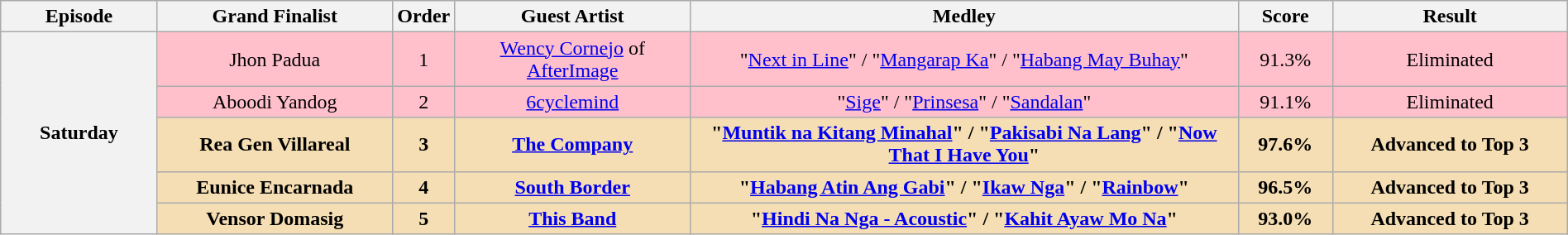<table class="wikitable" style="text-align:center; width:100%; font-size:100%">
<tr>
<th width="10%">Episode</th>
<th width="15%">Grand Finalist</th>
<th width="4%">Order</th>
<th width="15%">Guest Artist</th>
<th width="35%">Medley</th>
<th width="6%">Score</th>
<th width="15%">Result</th>
</tr>
<tr>
<th rowspan="5">Saturday<br><small></small></th>
<td style="background:pink">Jhon Padua</td>
<td style="background:pink">1</td>
<td style="background:pink"><a href='#'>Wency Cornejo</a> of <a href='#'>AfterImage</a></td>
<td style="background:pink">"<a href='#'>Next in Line</a>" / "<a href='#'>Mangarap Ka</a>" / "<a href='#'>Habang May Buhay</a>"</td>
<td style="background:pink">91.3%</td>
<td style="background:pink">Eliminated</td>
</tr>
<tr style="background:pink" |>
<td>Aboodi Yandog</td>
<td>2</td>
<td><a href='#'>6cyclemind</a></td>
<td>"<a href='#'>Sige</a>" / "<a href='#'>Prinsesa</a>" / "<a href='#'>Sandalan</a>"</td>
<td>91.1%</td>
<td>Eliminated</td>
</tr>
<tr style="background:#F5DEB3" |>
<td><strong>Rea Gen Villareal</strong></td>
<td><strong>3</strong></td>
<td><strong><a href='#'>The Company</a></strong></td>
<td><strong>"<a href='#'>Muntik na Kitang Minahal</a>" / "<a href='#'>Pakisabi Na Lang</a>" / "<a href='#'>Now That I Have You</a>"</strong></td>
<td><strong>97.6%</strong></td>
<td><strong>Advanced to Top 3</strong></td>
</tr>
<tr style="background:#F5DEB3" |>
<td><strong>Eunice Encarnada</strong></td>
<td><strong>4</strong></td>
<td><strong><a href='#'>South Border</a></strong></td>
<td><strong>"<a href='#'>Habang Atin Ang Gabi</a>" / "<a href='#'>Ikaw Nga</a>" / "<a href='#'>Rainbow</a>"</strong></td>
<td><strong>96.5%</strong></td>
<td><strong>Advanced to Top 3</strong></td>
</tr>
<tr style="background:#F5DEB3" |>
<td><strong>Vensor Domasig</strong></td>
<td><strong>5</strong></td>
<td><strong><a href='#'>This Band</a></strong></td>
<td><strong>"<a href='#'>Hindi Na Nga - Acoustic</a>" / "<a href='#'>Kahit Ayaw Mo Na</a>"</strong></td>
<td><strong>93.0%</strong></td>
<td><strong>Advanced to Top 3</strong></td>
</tr>
</table>
